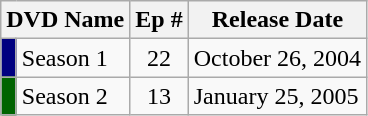<table class="wikitable">
<tr>
<th colspan=2>DVD Name</th>
<th>Ep #</th>
<th>Release Date</th>
</tr>
<tr>
<td style="width:3px; background:#000080"></td>
<td>Season 1</td>
<td align="center">22</td>
<td>October 26, 2004</td>
</tr>
<tr>
<td style="background:#006400"></td>
<td>Season 2</td>
<td align="center">13</td>
<td>January 25, 2005</td>
</tr>
</table>
